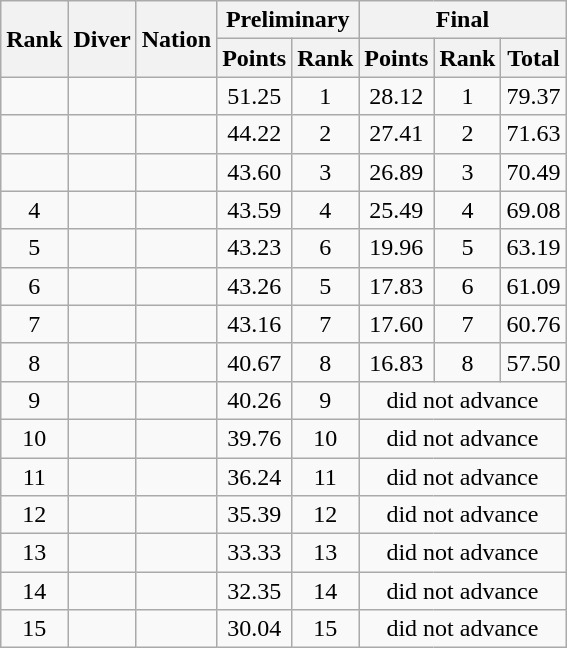<table class="wikitable sortable" style="text-align:center;">
<tr>
<th rowspan=2>Rank</th>
<th rowspan=2>Diver</th>
<th rowspan=2>Nation</th>
<th colspan=2>Preliminary</th>
<th colspan=3>Final</th>
</tr>
<tr>
<th>Points</th>
<th>Rank</th>
<th>Points</th>
<th>Rank</th>
<th>Total</th>
</tr>
<tr>
<td></td>
<td align=left></td>
<td align=left></td>
<td>51.25</td>
<td>1</td>
<td>28.12</td>
<td>1</td>
<td>79.37</td>
</tr>
<tr>
<td></td>
<td align=left></td>
<td align=left></td>
<td>44.22</td>
<td>2</td>
<td>27.41</td>
<td>2</td>
<td>71.63</td>
</tr>
<tr>
<td></td>
<td align=left></td>
<td align=left></td>
<td>43.60</td>
<td>3</td>
<td>26.89</td>
<td>3</td>
<td>70.49</td>
</tr>
<tr>
<td>4</td>
<td align=left></td>
<td align=left></td>
<td>43.59</td>
<td>4</td>
<td>25.49</td>
<td>4</td>
<td>69.08</td>
</tr>
<tr>
<td>5</td>
<td align=left></td>
<td align=left></td>
<td>43.23</td>
<td>6</td>
<td>19.96</td>
<td>5</td>
<td>63.19</td>
</tr>
<tr>
<td>6</td>
<td align=left></td>
<td align=left></td>
<td>43.26</td>
<td>5</td>
<td>17.83</td>
<td>6</td>
<td>61.09</td>
</tr>
<tr>
<td>7</td>
<td align=left></td>
<td align=left></td>
<td>43.16</td>
<td>7</td>
<td>17.60</td>
<td>7</td>
<td>60.76</td>
</tr>
<tr>
<td>8</td>
<td align=left></td>
<td align=left></td>
<td>40.67</td>
<td>8</td>
<td>16.83</td>
<td>8</td>
<td>57.50</td>
</tr>
<tr>
<td>9</td>
<td align=left></td>
<td align=left></td>
<td>40.26</td>
<td>9</td>
<td colspan=3>did not advance</td>
</tr>
<tr>
<td>10</td>
<td align=left></td>
<td align=left></td>
<td>39.76</td>
<td>10</td>
<td colspan=3>did not advance</td>
</tr>
<tr>
<td>11</td>
<td align=left></td>
<td align=left></td>
<td>36.24</td>
<td>11</td>
<td colspan=3>did not advance</td>
</tr>
<tr>
<td>12</td>
<td align=left></td>
<td align=left></td>
<td>35.39</td>
<td>12</td>
<td colspan=3>did not advance</td>
</tr>
<tr>
<td>13</td>
<td align=left></td>
<td align=left></td>
<td>33.33</td>
<td>13</td>
<td colspan=3>did not advance</td>
</tr>
<tr>
<td>14</td>
<td align=left></td>
<td align=left></td>
<td>32.35</td>
<td>14</td>
<td colspan=3>did not advance</td>
</tr>
<tr>
<td>15</td>
<td align=left></td>
<td align=left></td>
<td>30.04</td>
<td>15</td>
<td colspan=3>did not advance</td>
</tr>
</table>
